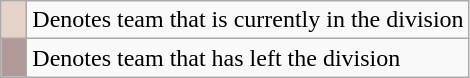<table class="wikitable">
<tr>
<td bgcolor=#E5D3C9 align=center width=10px></td>
<td>Denotes team that is currently in the division</td>
</tr>
<tr>
<td bgcolor=#B29999 align=center width=10px></td>
<td>Denotes team that has left the division</td>
</tr>
</table>
